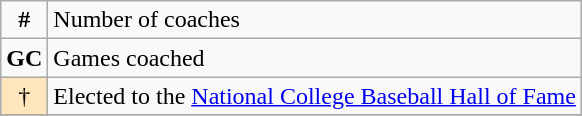<table class="wikitable">
<tr>
<td align="center"><strong>#</strong></td>
<td>Number of coaches</td>
</tr>
<tr>
<td><strong>GC</strong></td>
<td>Games coached</td>
</tr>
<tr>
<td bgcolor=#FFE6BD align="center">†</td>
<td>Elected to the <a href='#'>National College Baseball Hall of Fame</a></td>
</tr>
<tr>
</tr>
</table>
